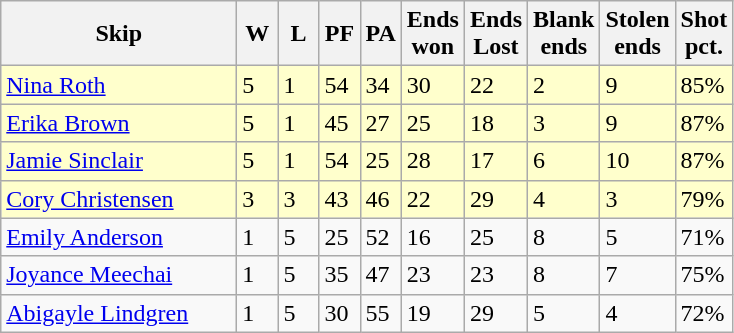<table class=wikitable>
<tr>
<th width=150>Skip</th>
<th width=20>W</th>
<th width=20>L</th>
<th width=20>PF</th>
<th width=20>PA</th>
<th width=20>Ends <br> won</th>
<th width=20>Ends <br> Lost</th>
<th width=20>Blank <br> ends</th>
<th width=20>Stolen <br> ends</th>
<th width=20>Shot <br> pct.</th>
</tr>
<tr bgcolor=#ffffcc>
<td> <a href='#'>Nina Roth</a></td>
<td>5</td>
<td>1</td>
<td>54</td>
<td>34</td>
<td>30</td>
<td>22</td>
<td>2</td>
<td>9</td>
<td>85%</td>
</tr>
<tr bgcolor=#ffffcc>
<td> <a href='#'>Erika Brown</a></td>
<td>5</td>
<td>1</td>
<td>45</td>
<td>27</td>
<td>25</td>
<td>18</td>
<td>3</td>
<td>9</td>
<td>87%</td>
</tr>
<tr bgcolor=#ffffcc>
<td> <a href='#'>Jamie Sinclair</a></td>
<td>5</td>
<td>1</td>
<td>54</td>
<td>25</td>
<td>28</td>
<td>17</td>
<td>6</td>
<td>10</td>
<td>87%</td>
</tr>
<tr bgcolor=#ffffcc>
<td> <a href='#'>Cory Christensen</a></td>
<td>3</td>
<td>3</td>
<td>43</td>
<td>46</td>
<td>22</td>
<td>29</td>
<td>4</td>
<td>3</td>
<td>79%</td>
</tr>
<tr>
<td> <a href='#'>Emily Anderson</a></td>
<td>1</td>
<td>5</td>
<td>25</td>
<td>52</td>
<td>16</td>
<td>25</td>
<td>8</td>
<td>5</td>
<td>71%</td>
</tr>
<tr>
<td> <a href='#'>Joyance Meechai</a></td>
<td>1</td>
<td>5</td>
<td>35</td>
<td>47</td>
<td>23</td>
<td>23</td>
<td>8</td>
<td>7</td>
<td>75%</td>
</tr>
<tr>
<td> <a href='#'>Abigayle Lindgren</a></td>
<td>1</td>
<td>5</td>
<td>30</td>
<td>55</td>
<td>19</td>
<td>29</td>
<td>5</td>
<td>4</td>
<td>72%</td>
</tr>
</table>
